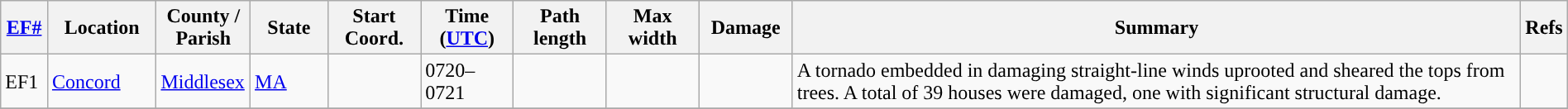<table class="wikitable sortable" style="width:100%;">
<tr>
<th scope="col" width="3%" align="center"><a href='#'>EF#</a></th>
<th scope="col" width="7%" align="center" class="unsortable">Location</th>
<th scope="col" width="6%" align="center" class="unsortable">County / Parish</th>
<th scope="col" width="5%" align="center">State</th>
<th scope="col" width="6%" align="center">Start Coord.</th>
<th scope="col" width="6%" align="center">Time (<a href='#'>UTC</a>)</th>
<th scope="col" width="6%" align="center">Path length</th>
<th scope="col" width="6%" align="center">Max width</th>
<th scope="col" width="6%" align="center">Damage</th>
<th scope="col" width="48%" class="unsortable" align="center">Summary</th>
<th scope="col" width="48%" class="unsortable" align="center">Refs</th>
</tr>
<tr>
<td>EF1</td>
<td><a href='#'>Concord</a></td>
<td><a href='#'>Middlesex</a></td>
<td><a href='#'>MA</a></td>
<td></td>
<td>0720–0721</td>
<td></td>
<td></td>
<td></td>
<td>A tornado embedded in damaging straight-line winds uprooted and sheared the tops from trees. A total of 39 houses were damaged, one with significant structural damage.</td>
<td></td>
</tr>
<tr>
</tr>
</table>
